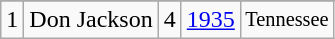<table class="wikitable">
<tr>
</tr>
<tr>
<td>1</td>
<td>Don Jackson</td>
<td>4</td>
<td><a href='#'>1935</a></td>
<td style="font-size:85%;">Tennessee</td>
</tr>
</table>
